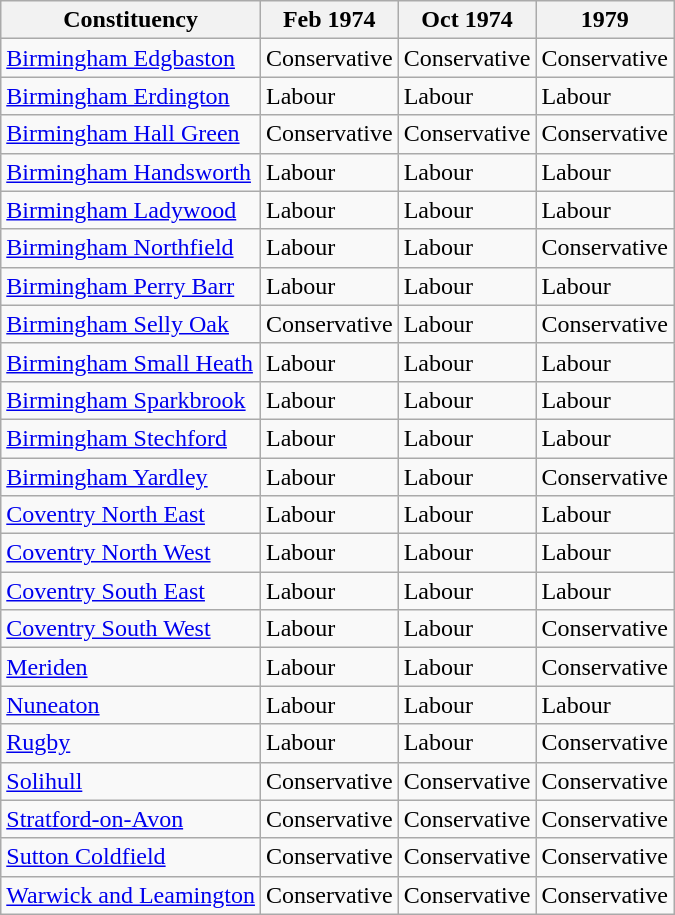<table class="wikitable">
<tr>
<th>Constituency</th>
<th>Feb 1974</th>
<th>Oct 1974</th>
<th>1979</th>
</tr>
<tr>
<td><a href='#'>Birmingham Edgbaston</a></td>
<td bgcolor=>Conservative</td>
<td bgcolor=>Conservative</td>
<td bgcolor=>Conservative</td>
</tr>
<tr>
<td><a href='#'>Birmingham Erdington</a></td>
<td bgcolor=>Labour</td>
<td bgcolor=>Labour</td>
<td bgcolor=>Labour</td>
</tr>
<tr>
<td><a href='#'>Birmingham Hall Green</a></td>
<td bgcolor=>Conservative</td>
<td bgcolor=>Conservative</td>
<td bgcolor=>Conservative</td>
</tr>
<tr>
<td><a href='#'>Birmingham Handsworth</a></td>
<td bgcolor=>Labour</td>
<td bgcolor=>Labour</td>
<td bgcolor=>Labour</td>
</tr>
<tr>
<td><a href='#'>Birmingham Ladywood</a></td>
<td bgcolor=>Labour</td>
<td bgcolor=>Labour</td>
<td bgcolor=>Labour</td>
</tr>
<tr>
<td><a href='#'>Birmingham Northfield</a></td>
<td bgcolor=>Labour</td>
<td bgcolor=>Labour</td>
<td bgcolor=>Conservative</td>
</tr>
<tr>
<td><a href='#'>Birmingham Perry Barr</a></td>
<td bgcolor=>Labour</td>
<td bgcolor=>Labour</td>
<td bgcolor=>Labour</td>
</tr>
<tr>
<td><a href='#'>Birmingham Selly Oak</a></td>
<td bgcolor=>Conservative</td>
<td bgcolor=>Labour</td>
<td bgcolor=>Conservative</td>
</tr>
<tr>
<td><a href='#'>Birmingham Small Heath</a></td>
<td bgcolor=>Labour</td>
<td bgcolor=>Labour</td>
<td bgcolor=>Labour</td>
</tr>
<tr>
<td><a href='#'>Birmingham Sparkbrook</a></td>
<td bgcolor=>Labour</td>
<td bgcolor=>Labour</td>
<td bgcolor=>Labour</td>
</tr>
<tr>
<td><a href='#'>Birmingham Stechford</a></td>
<td bgcolor=>Labour</td>
<td bgcolor=>Labour</td>
<td bgcolor=>Labour</td>
</tr>
<tr>
<td><a href='#'>Birmingham Yardley</a></td>
<td bgcolor=>Labour</td>
<td bgcolor=>Labour</td>
<td bgcolor=>Conservative</td>
</tr>
<tr>
<td><a href='#'>Coventry North East</a></td>
<td bgcolor=>Labour</td>
<td bgcolor=>Labour</td>
<td bgcolor=>Labour</td>
</tr>
<tr>
<td><a href='#'>Coventry North West</a></td>
<td bgcolor=>Labour</td>
<td bgcolor=>Labour</td>
<td bgcolor=>Labour</td>
</tr>
<tr>
<td><a href='#'>Coventry South East</a></td>
<td bgcolor=>Labour</td>
<td bgcolor=>Labour</td>
<td bgcolor=>Labour</td>
</tr>
<tr>
<td><a href='#'>Coventry South West</a></td>
<td bgcolor=>Labour</td>
<td bgcolor=>Labour</td>
<td bgcolor=>Conservative</td>
</tr>
<tr>
<td><a href='#'>Meriden</a></td>
<td bgcolor=>Labour</td>
<td bgcolor=>Labour</td>
<td bgcolor=>Conservative</td>
</tr>
<tr>
<td><a href='#'>Nuneaton</a></td>
<td bgcolor=>Labour</td>
<td bgcolor=>Labour</td>
<td bgcolor=>Labour</td>
</tr>
<tr>
<td><a href='#'>Rugby</a></td>
<td bgcolor=>Labour</td>
<td bgcolor=>Labour</td>
<td bgcolor=>Conservative</td>
</tr>
<tr>
<td><a href='#'>Solihull</a></td>
<td bgcolor=>Conservative</td>
<td bgcolor=>Conservative</td>
<td bgcolor=>Conservative</td>
</tr>
<tr>
<td><a href='#'>Stratford-on-Avon</a></td>
<td bgcolor=>Conservative</td>
<td bgcolor=>Conservative</td>
<td bgcolor=>Conservative</td>
</tr>
<tr>
<td><a href='#'>Sutton Coldfield</a></td>
<td bgcolor=>Conservative</td>
<td bgcolor=>Conservative</td>
<td bgcolor=>Conservative</td>
</tr>
<tr>
<td><a href='#'>Warwick and Leamington</a></td>
<td bgcolor=>Conservative</td>
<td bgcolor=>Conservative</td>
<td bgcolor=>Conservative</td>
</tr>
</table>
